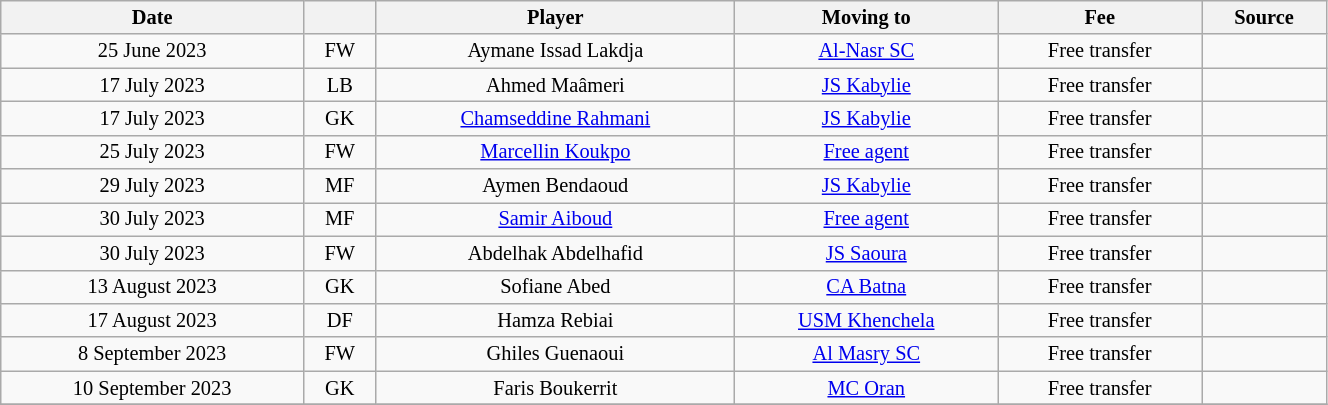<table class="wikitable sortable" style="width:70%; text-align:center; font-size:85%; text-align:centre;">
<tr>
<th>Date</th>
<th></th>
<th>Player</th>
<th>Moving to</th>
<th>Fee</th>
<th>Source</th>
</tr>
<tr>
<td>25 June 2023</td>
<td>FW</td>
<td> Aymane Issad Lakdja</td>
<td><a href='#'>Al-Nasr SC</a></td>
<td>Free transfer</td>
<td></td>
</tr>
<tr>
<td>17 July 2023</td>
<td>LB</td>
<td> Ahmed Maâmeri</td>
<td><a href='#'>JS Kabylie</a></td>
<td>Free transfer</td>
<td></td>
</tr>
<tr>
<td>17 July 2023</td>
<td>GK</td>
<td> <a href='#'>Chamseddine Rahmani</a></td>
<td><a href='#'>JS Kabylie</a></td>
<td>Free transfer</td>
<td></td>
</tr>
<tr>
<td>25 July 2023</td>
<td>FW</td>
<td> <a href='#'>Marcellin Koukpo</a></td>
<td><a href='#'>Free agent</a></td>
<td>Free transfer</td>
<td></td>
</tr>
<tr>
<td>29 July 2023</td>
<td>MF</td>
<td> Aymen Bendaoud</td>
<td><a href='#'>JS Kabylie</a></td>
<td>Free transfer</td>
<td></td>
</tr>
<tr>
<td>30 July 2023</td>
<td>MF</td>
<td> <a href='#'>Samir Aiboud</a></td>
<td><a href='#'>Free agent</a></td>
<td>Free transfer</td>
<td></td>
</tr>
<tr>
<td>30 July 2023</td>
<td>FW</td>
<td> Abdelhak Abdelhafid</td>
<td><a href='#'>JS Saoura</a></td>
<td>Free transfer</td>
<td></td>
</tr>
<tr>
<td>13 August 2023</td>
<td>GK</td>
<td> Sofiane Abed</td>
<td><a href='#'>CA Batna</a></td>
<td>Free transfer</td>
<td></td>
</tr>
<tr>
<td>17 August 2023</td>
<td>DF</td>
<td> Hamza Rebiai</td>
<td><a href='#'>USM Khenchela</a></td>
<td>Free transfer</td>
<td></td>
</tr>
<tr>
<td>8 September 2023</td>
<td>FW</td>
<td> Ghiles Guenaoui</td>
<td> <a href='#'>Al Masry SC</a></td>
<td>Free transfer</td>
<td></td>
</tr>
<tr>
<td>10 September 2023</td>
<td>GK</td>
<td> Faris Boukerrit</td>
<td><a href='#'>MC Oran</a></td>
<td>Free transfer</td>
<td></td>
</tr>
<tr>
</tr>
</table>
